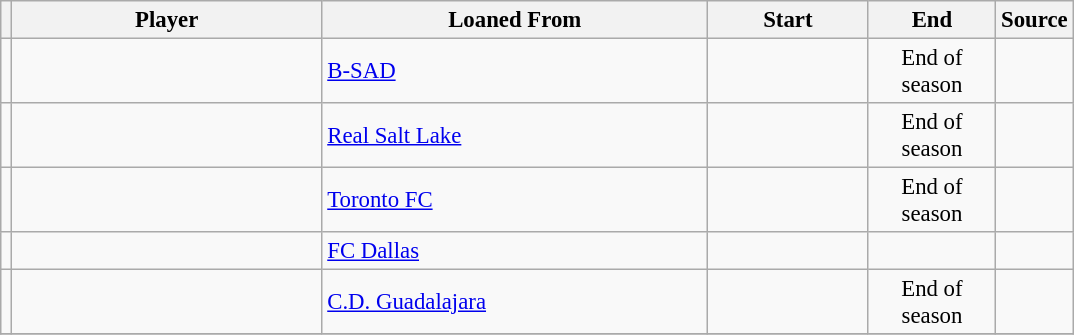<table class="wikitable plainrowheaders sortable" style="font-size:95%">
<tr>
<th></th>
<th scope="col" style="width:200px;">Player</th>
<th scope="col" style="width:250px;">Loaned From</th>
<th scope="col" style="width:100px;">Start</th>
<th scope="col" style="width:78px;">End</th>
<th>Source</th>
</tr>
<tr>
<td align=center></td>
<td></td>
<td> <a href='#'>B-SAD</a></td>
<td align=center></td>
<td align=center>End of season</td>
<td align=center></td>
</tr>
<tr>
<td align=center></td>
<td></td>
<td> <a href='#'>Real Salt Lake</a></td>
<td align=center></td>
<td align=center>End of season</td>
<td align=center></td>
</tr>
<tr>
<td align=center></td>
<td></td>
<td> <a href='#'>Toronto FC</a></td>
<td align=center></td>
<td align=center>End of season</td>
<td align=center></td>
</tr>
<tr>
<td align=center></td>
<td></td>
<td> <a href='#'>FC Dallas</a></td>
<td align=center></td>
<td align=center></td>
<td align=center></td>
</tr>
<tr>
<td align=center></td>
<td></td>
<td> <a href='#'>C.D. Guadalajara</a></td>
<td align=center></td>
<td align=center>End of season</td>
<td align=center></td>
</tr>
<tr>
</tr>
</table>
